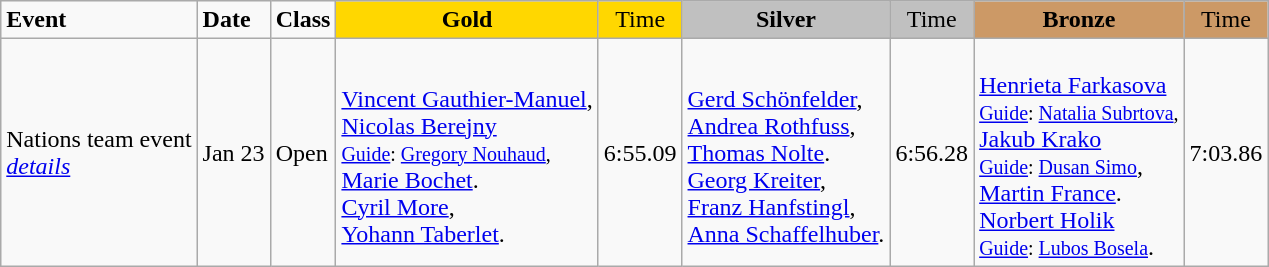<table class="wikitable">
<tr>
<td><strong>Event</strong></td>
<td><strong>Date</strong></td>
<td><strong>Class</strong></td>
<td style="text-align:center;background-color:gold;"><strong>Gold</strong></td>
<td style="text-align:center;background-color:gold;">Time</td>
<td style="text-align:center;background-color:silver;"><strong>Silver</strong></td>
<td style="text-align:center;background-color:silver;">Time</td>
<td style="text-align:center;background-color:#CC9966;"><strong>Bronze</strong></td>
<td style="text-align:center;background-color:#CC9966;">Time</td>
</tr>
<tr>
<td>Nations team event<br><a href='#'><em>details</em></a></td>
<td>Jan 23</td>
<td>Open</td>
<td><small></small><br><a href='#'>Vincent Gauthier-Manuel</a>,<br><a href='#'>Nicolas Berejny</a><br><small><a href='#'>Guide</a>: <a href='#'>Gregory Nouhaud</a>,</small><br><a href='#'>Marie Bochet</a>.<br><a href='#'>Cyril More</a>,<br><a href='#'>Yohann Taberlet</a>.</td>
<td>6:55.09</td>
<td><small></small><br><a href='#'>Gerd Schönfelder</a>,<br><a href='#'>Andrea Rothfuss</a>,<br><a href='#'>Thomas Nolte</a>.<br><a href='#'>Georg Kreiter</a>,<br><a href='#'>Franz Hanfstingl</a>,<br><a href='#'>Anna Schaffelhuber</a>.</td>
<td>6:56.28</td>
<td><small></small><br><a href='#'>Henrieta Farkasova</a><br><small><a href='#'>Guide</a>: <a href='#'>Natalia Subrtova</a>,</small><br><a href='#'>Jakub Krako</a><br><small><a href='#'>Guide</a>: <a href='#'>Dusan Simo</a></small>,<br><a href='#'>Martin France</a>.<br><a href='#'>Norbert Holik</a><br><small><a href='#'>Guide</a>: <a href='#'>Lubos Bosela</a></small>.<br></td>
<td>7:03.86</td>
</tr>
</table>
